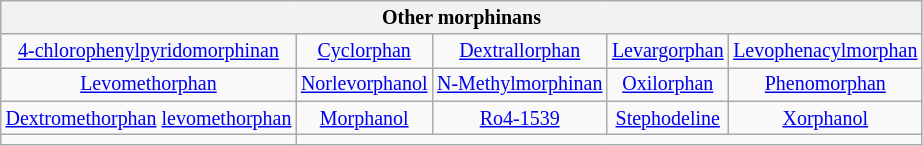<table class="wikitable" style="font-size:smaller; text-align:center">
<tr>
<th colspan="5">Other morphinans</th>
</tr>
<tr>
<td> <a href='#'>4-chlorophenylpyridomorphinan</a></td>
<td> <a href='#'>Cyclorphan</a></td>
<td> <a href='#'>Dextrallorphan</a></td>
<td> <a href='#'>Levargorphan</a></td>
<td> <a href='#'>Levophenacylmorphan</a></td>
</tr>
<tr>
<td> <a href='#'>Levomethorphan</a></td>
<td> <a href='#'>Norlevorphanol</a></td>
<td> <a href='#'>N-Methylmorphinan</a></td>
<td> <a href='#'>Oxilorphan</a></td>
<td> <a href='#'>Phenomorphan</a></td>
</tr>
<tr>
<td> <a href='#'>Dextromethorphan</a>  <a href='#'>levomethorphan</a></td>
<td> <a href='#'>Morphanol</a></td>
<td> <a href='#'>Ro4-1539</a></td>
<td> <a href='#'>Stephodeline</a></td>
<td> <a href='#'>Xorphanol</a></td>
</tr>
<tr>
<td></td>
</tr>
</table>
